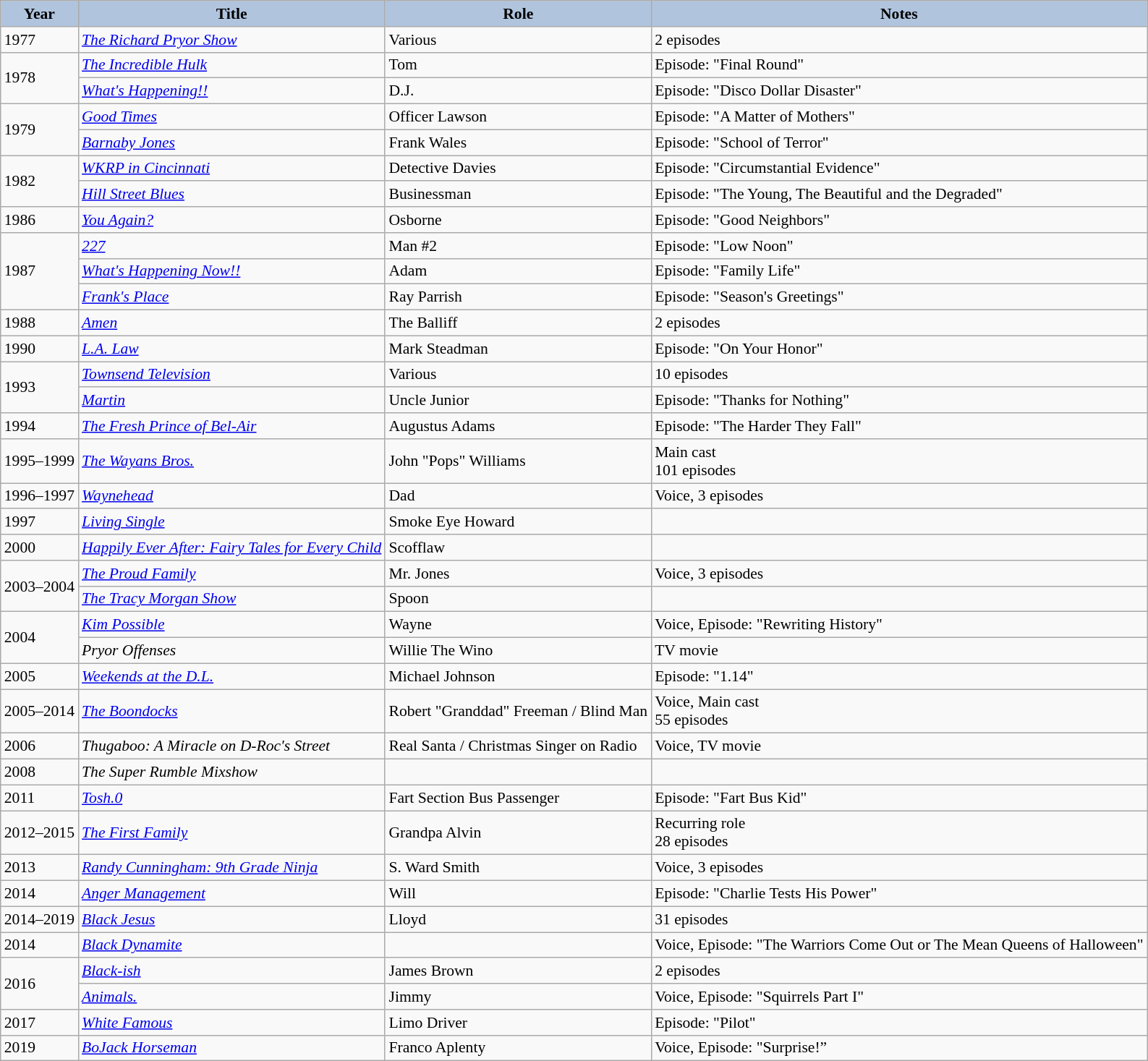<table class="wikitable sortable" style="font-size: 90%;">
<tr>
<th style="background:#B0C4DE;">Year</th>
<th style="background:#B0C4DE;">Title</th>
<th style="background:#B0C4DE;">Role</th>
<th style="background:#B0C4DE;">Notes</th>
</tr>
<tr>
<td>1977</td>
<td><em><a href='#'>The Richard Pryor Show</a></em></td>
<td>Various</td>
<td>2 episodes</td>
</tr>
<tr>
<td rowspan="2">1978</td>
<td><em><a href='#'>The Incredible Hulk</a></em></td>
<td>Tom</td>
<td>Episode: "Final Round"</td>
</tr>
<tr>
<td><em><a href='#'>What's Happening!!</a></em></td>
<td>D.J.</td>
<td>Episode: "Disco Dollar Disaster"</td>
</tr>
<tr>
<td rowspan="2">1979</td>
<td><em><a href='#'>Good Times</a></em></td>
<td>Officer Lawson</td>
<td>Episode: "A Matter of Mothers"</td>
</tr>
<tr>
<td><em><a href='#'>Barnaby Jones</a></em></td>
<td>Frank Wales</td>
<td>Episode: "School of Terror"</td>
</tr>
<tr>
<td rowspan="2">1982</td>
<td><em><a href='#'>WKRP in Cincinnati</a></em></td>
<td>Detective Davies</td>
<td>Episode: "Circumstantial Evidence"</td>
</tr>
<tr>
<td><em><a href='#'>Hill Street Blues</a></em></td>
<td>Businessman</td>
<td>Episode: "The Young, The Beautiful and the Degraded"</td>
</tr>
<tr>
<td>1986</td>
<td><em><a href='#'>You Again?</a></em></td>
<td>Osborne</td>
<td>Episode: "Good Neighbors"</td>
</tr>
<tr>
<td rowspan="3">1987</td>
<td><em><a href='#'>227</a></em></td>
<td>Man #2</td>
<td>Episode: "Low Noon"</td>
</tr>
<tr>
<td><em><a href='#'>What's Happening Now!!</a></em></td>
<td>Adam</td>
<td>Episode: "Family Life"</td>
</tr>
<tr>
<td><em><a href='#'>Frank's Place</a></em></td>
<td>Ray Parrish</td>
<td>Episode: "Season's Greetings"</td>
</tr>
<tr>
<td>1988</td>
<td><em><a href='#'>Amen</a></em></td>
<td>The Balliff</td>
<td>2 episodes</td>
</tr>
<tr>
<td>1990</td>
<td><em><a href='#'>L.A. Law</a></em></td>
<td>Mark Steadman</td>
<td>Episode: "On Your Honor"</td>
</tr>
<tr>
<td rowspan="2">1993</td>
<td><em><a href='#'>Townsend Television</a></em></td>
<td>Various</td>
<td>10 episodes</td>
</tr>
<tr>
<td><em><a href='#'>Martin</a></em></td>
<td>Uncle Junior</td>
<td>Episode: "Thanks for Nothing"</td>
</tr>
<tr>
<td>1994</td>
<td><em><a href='#'>The Fresh Prince of Bel-Air</a></em></td>
<td>Augustus Adams</td>
<td>Episode: "The Harder They Fall"</td>
</tr>
<tr>
<td>1995–1999</td>
<td><em><a href='#'>The Wayans Bros.</a></em></td>
<td>John "Pops" Williams</td>
<td>Main cast<br>101 episodes</td>
</tr>
<tr>
<td>1996–1997</td>
<td><em><a href='#'>Waynehead</a></em></td>
<td>Dad</td>
<td>Voice, 3 episodes</td>
</tr>
<tr>
<td>1997</td>
<td><em><a href='#'>Living Single</a></em></td>
<td>Smoke Eye Howard</td>
<td></td>
</tr>
<tr>
<td>2000</td>
<td><em><a href='#'>Happily Ever After: Fairy Tales for Every Child</a></em></td>
<td>Scofflaw</td>
<td></td>
</tr>
<tr>
<td rowspan="2">2003–2004</td>
<td><em><a href='#'>The Proud Family</a></em></td>
<td>Mr. Jones</td>
<td>Voice, 3 episodes</td>
</tr>
<tr>
<td><em><a href='#'>The Tracy Morgan Show</a></em></td>
<td>Spoon</td>
<td></td>
</tr>
<tr>
<td rowspan="2">2004</td>
<td><em><a href='#'>Kim Possible</a></em></td>
<td>Wayne</td>
<td>Voice, Episode: "Rewriting History"</td>
</tr>
<tr>
<td><em>Pryor Offenses</em></td>
<td>Willie The Wino</td>
<td>TV movie</td>
</tr>
<tr>
<td>2005</td>
<td><em><a href='#'>Weekends at the D.L.</a></em></td>
<td>Michael Johnson</td>
<td>Episode: "1.14"</td>
</tr>
<tr>
<td>2005–2014</td>
<td><em><a href='#'>The Boondocks</a></em></td>
<td>Robert "Granddad" Freeman / Blind Man</td>
<td>Voice, Main cast<br>55 episodes</td>
</tr>
<tr>
<td>2006</td>
<td><em>Thugaboo: A Miracle on D-Roc's Street</em></td>
<td>Real Santa / Christmas Singer on Radio</td>
<td>Voice, TV movie</td>
</tr>
<tr>
<td>2008</td>
<td><em>The Super Rumble Mixshow</em></td>
<td></td>
<td></td>
</tr>
<tr>
<td>2011</td>
<td><em><a href='#'>Tosh.0</a></em></td>
<td>Fart Section Bus Passenger</td>
<td>Episode: "Fart Bus Kid"</td>
</tr>
<tr>
<td>2012–2015</td>
<td><em><a href='#'>The First Family</a></em></td>
<td>Grandpa Alvin</td>
<td>Recurring role<br>28 episodes</td>
</tr>
<tr>
<td>2013</td>
<td><em><a href='#'>Randy Cunningham: 9th Grade Ninja</a></em></td>
<td>S. Ward Smith</td>
<td>Voice, 3 episodes</td>
</tr>
<tr>
<td>2014</td>
<td><em><a href='#'>Anger Management</a></em></td>
<td>Will</td>
<td>Episode: "Charlie Tests His Power"</td>
</tr>
<tr>
<td>2014–2019</td>
<td><em><a href='#'>Black Jesus</a></em></td>
<td>Lloyd</td>
<td>31 episodes</td>
</tr>
<tr>
<td>2014</td>
<td><em><a href='#'>Black Dynamite</a></em></td>
<td></td>
<td>Voice, Episode: "The Warriors Come Out or The Mean Queens of Halloween"</td>
</tr>
<tr>
<td rowspan="2">2016</td>
<td><em><a href='#'>Black-ish</a></em></td>
<td>James Brown</td>
<td>2 episodes</td>
</tr>
<tr>
<td><em><a href='#'>Animals.</a></em></td>
<td>Jimmy</td>
<td>Voice, Episode: "Squirrels Part I"</td>
</tr>
<tr>
<td>2017</td>
<td><em><a href='#'>White Famous</a></em></td>
<td>Limo Driver</td>
<td>Episode: "Pilot"</td>
</tr>
<tr>
<td>2019</td>
<td><em><a href='#'>BoJack Horseman</a></em></td>
<td>Franco Aplenty</td>
<td>Voice, Episode: "Surprise!”</td>
</tr>
</table>
